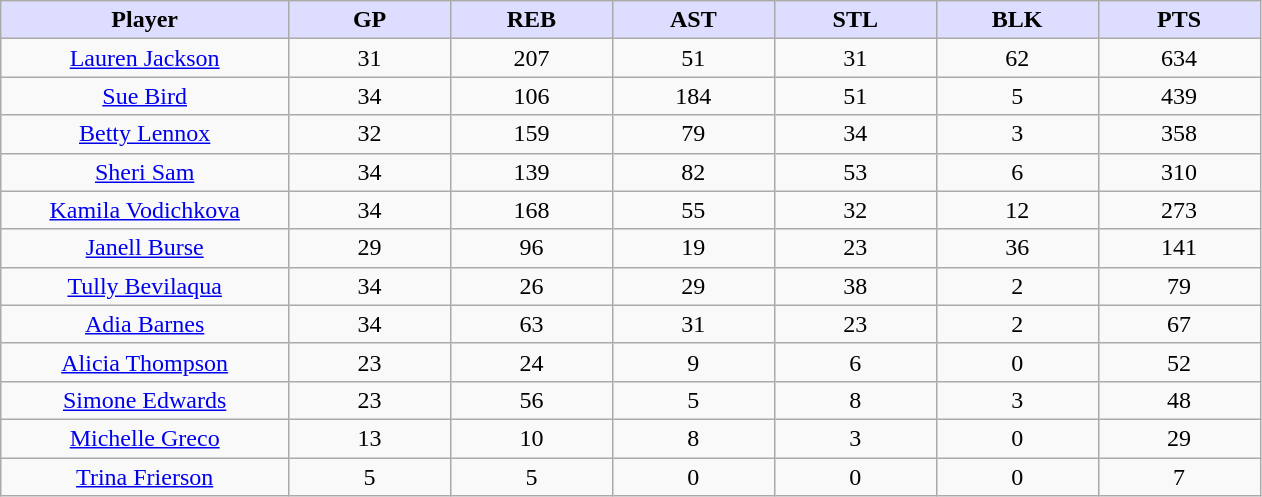<table class="wikitable sortable">
<tr>
<th style="background:#ddf; width:16%;">Player</th>
<th style="background:#ddf; width:9%;">GP</th>
<th style="background:#ddf; width:9%;">REB</th>
<th style="background:#ddf; width:9%;">AST</th>
<th style="background:#ddf; width:9%;">STL</th>
<th style="background:#ddf; width:9%;">BLK</th>
<th style="background:#ddf; width:9%;">PTS</th>
</tr>
<tr style="text-align:center;">
<td><a href='#'>Lauren Jackson</a></td>
<td>31</td>
<td>207</td>
<td>51</td>
<td>31</td>
<td>62</td>
<td>634</td>
</tr>
<tr style="text-align:center;">
<td><a href='#'>Sue Bird</a></td>
<td>34</td>
<td>106</td>
<td>184</td>
<td>51</td>
<td>5</td>
<td>439</td>
</tr>
<tr style="text-align:center;">
<td><a href='#'>Betty Lennox</a></td>
<td>32</td>
<td>159</td>
<td>79</td>
<td>34</td>
<td>3</td>
<td>358</td>
</tr>
<tr style="text-align:center;">
<td><a href='#'>Sheri Sam</a></td>
<td>34</td>
<td>139</td>
<td>82</td>
<td>53</td>
<td>6</td>
<td>310</td>
</tr>
<tr style="text-align:center;">
<td><a href='#'>Kamila Vodichkova</a></td>
<td>34</td>
<td>168</td>
<td>55</td>
<td>32</td>
<td>12</td>
<td>273</td>
</tr>
<tr style="text-align:center;">
<td><a href='#'>Janell Burse</a></td>
<td>29</td>
<td>96</td>
<td>19</td>
<td>23</td>
<td>36</td>
<td>141</td>
</tr>
<tr style="text-align:center;">
<td><a href='#'>Tully Bevilaqua</a></td>
<td>34</td>
<td>26</td>
<td>29</td>
<td>38</td>
<td>2</td>
<td>79</td>
</tr>
<tr style="text-align:center;">
<td><a href='#'>Adia Barnes</a></td>
<td>34</td>
<td>63</td>
<td>31</td>
<td>23</td>
<td>2</td>
<td>67</td>
</tr>
<tr style="text-align:center;">
<td><a href='#'>Alicia Thompson</a></td>
<td>23</td>
<td>24</td>
<td>9</td>
<td>6</td>
<td>0</td>
<td>52</td>
</tr>
<tr style="text-align:center;">
<td><a href='#'>Simone Edwards</a></td>
<td>23</td>
<td>56</td>
<td>5</td>
<td>8</td>
<td>3</td>
<td>48</td>
</tr>
<tr style="text-align:center;">
<td><a href='#'>Michelle Greco</a></td>
<td>13</td>
<td>10</td>
<td>8</td>
<td>3</td>
<td>0</td>
<td>29</td>
</tr>
<tr style="text-align:center;">
<td><a href='#'>Trina Frierson</a></td>
<td>5</td>
<td>5</td>
<td>0</td>
<td>0</td>
<td>0</td>
<td>7</td>
</tr>
</table>
